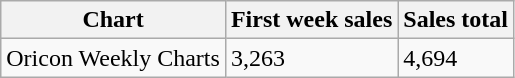<table class="wikitable">
<tr>
<th>Chart</th>
<th>First week sales</th>
<th>Sales total</th>
</tr>
<tr>
<td>Oricon Weekly Charts</td>
<td>3,263</td>
<td>4,694</td>
</tr>
</table>
